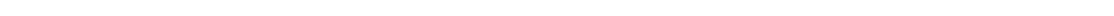<table style="width:70%; text-align:center;">
<tr style="color:white;">
<td style="background:"><strong>1</strong></td>
<td style="background:"><strong>1</strong></td>
<td style="background:"><strong>1</strong></td>
<td style="background:"><strong>1</strong></td>
<td style="background:"><strong>1</strong></td>
<td style="background:"><strong>1</strong></td>
</tr>
</table>
